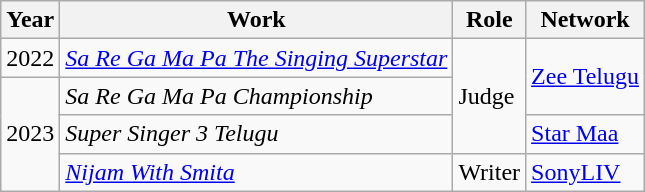<table class="wikitable">
<tr>
<th>Year</th>
<th>Work</th>
<th>Role</th>
<th>Network</th>
</tr>
<tr>
<td>2022</td>
<td><em><a href='#'>Sa Re Ga Ma Pa The Singing Superstar</a></em></td>
<td rowspan="3">Judge</td>
<td rowspan="2"><a href='#'>Zee Telugu</a></td>
</tr>
<tr>
<td rowspan="3">2023</td>
<td><em>Sa Re Ga Ma Pa Championship</em></td>
</tr>
<tr>
<td><em>Super Singer 3 Telugu</em></td>
<td><a href='#'>Star Maa</a></td>
</tr>
<tr>
<td><em><a href='#'>Nijam With Smita</a></em></td>
<td>Writer</td>
<td><a href='#'>SonyLIV</a></td>
</tr>
</table>
